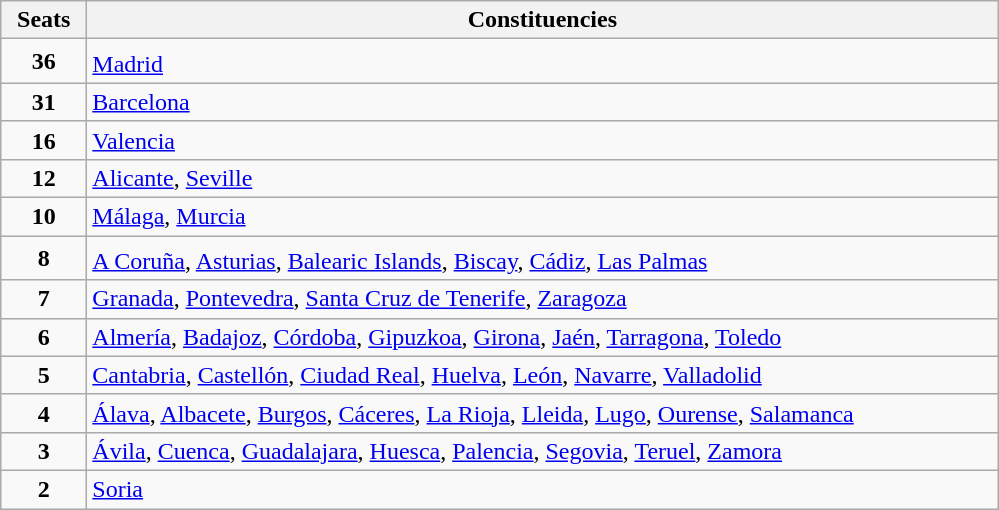<table class="wikitable" style="text-align:left;">
<tr>
<th width="50">Seats</th>
<th width="600">Constituencies</th>
</tr>
<tr>
<td align="center"><strong>36</strong></td>
<td><a href='#'>Madrid</a><sup></sup></td>
</tr>
<tr>
<td align="center"><strong>31</strong></td>
<td><a href='#'>Barcelona</a></td>
</tr>
<tr>
<td align="center"><strong>16</strong></td>
<td><a href='#'>Valencia</a></td>
</tr>
<tr>
<td align="center"><strong>12</strong></td>
<td><a href='#'>Alicante</a>, <a href='#'>Seville</a></td>
</tr>
<tr>
<td align="center"><strong>10</strong></td>
<td><a href='#'>Málaga</a>, <a href='#'>Murcia</a></td>
</tr>
<tr>
<td align="center"><strong>8</strong></td>
<td><a href='#'>A Coruña</a>, <a href='#'>Asturias</a>, <a href='#'>Balearic Islands</a>, <a href='#'>Biscay</a>, <a href='#'>Cádiz</a><sup></sup>, <a href='#'>Las Palmas</a></td>
</tr>
<tr>
<td align="center"><strong>7</strong></td>
<td><a href='#'>Granada</a>, <a href='#'>Pontevedra</a>, <a href='#'>Santa Cruz de Tenerife</a>, <a href='#'>Zaragoza</a></td>
</tr>
<tr>
<td align="center"><strong>6</strong></td>
<td><a href='#'>Almería</a>, <a href='#'>Badajoz</a>, <a href='#'>Córdoba</a>, <a href='#'>Gipuzkoa</a>, <a href='#'>Girona</a>, <a href='#'>Jaén</a>, <a href='#'>Tarragona</a>, <a href='#'>Toledo</a></td>
</tr>
<tr>
<td align="center"><strong>5</strong></td>
<td><a href='#'>Cantabria</a>, <a href='#'>Castellón</a>, <a href='#'>Ciudad Real</a>, <a href='#'>Huelva</a>, <a href='#'>León</a>, <a href='#'>Navarre</a>, <a href='#'>Valladolid</a></td>
</tr>
<tr>
<td align="center"><strong>4</strong></td>
<td><a href='#'>Álava</a>, <a href='#'>Albacete</a>, <a href='#'>Burgos</a>, <a href='#'>Cáceres</a>, <a href='#'>La Rioja</a>, <a href='#'>Lleida</a>, <a href='#'>Lugo</a>, <a href='#'>Ourense</a>, <a href='#'>Salamanca</a></td>
</tr>
<tr>
<td align="center"><strong>3</strong></td>
<td><a href='#'>Ávila</a>, <a href='#'>Cuenca</a>, <a href='#'>Guadalajara</a>, <a href='#'>Huesca</a>, <a href='#'>Palencia</a>, <a href='#'>Segovia</a>, <a href='#'>Teruel</a>, <a href='#'>Zamora</a></td>
</tr>
<tr>
<td align="center"><strong>2</strong></td>
<td><a href='#'>Soria</a></td>
</tr>
</table>
